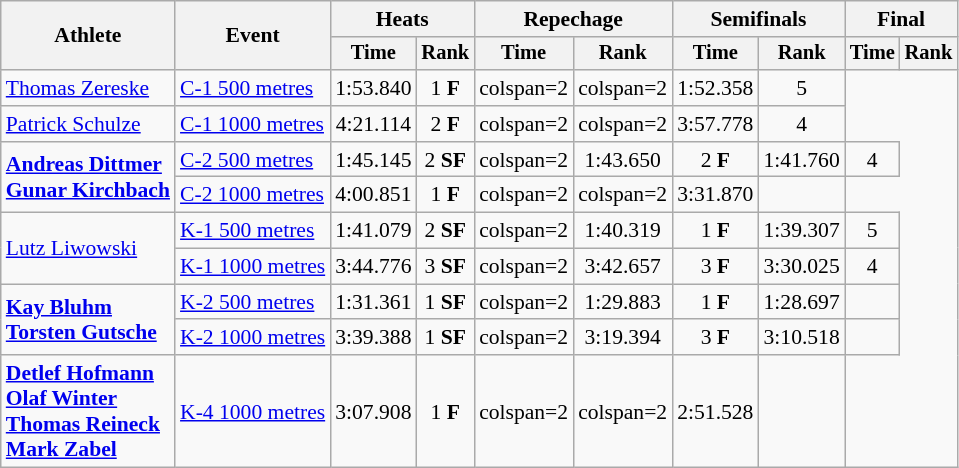<table class=wikitable style="font-size:90%">
<tr>
<th rowspan="2">Athlete</th>
<th rowspan="2">Event</th>
<th colspan=2>Heats</th>
<th colspan=2>Repechage</th>
<th colspan=2>Semifinals</th>
<th colspan=2>Final</th>
</tr>
<tr style="font-size:95%">
<th>Time</th>
<th>Rank</th>
<th>Time</th>
<th>Rank</th>
<th>Time</th>
<th>Rank</th>
<th>Time</th>
<th>Rank</th>
</tr>
<tr align=center>
<td align=left><a href='#'>Thomas Zereske</a></td>
<td align=left><a href='#'>C-1 500 metres</a></td>
<td>1:53.840</td>
<td>1 <strong>F</strong></td>
<td>colspan=2</td>
<td>colspan=2</td>
<td>1:52.358</td>
<td>5</td>
</tr>
<tr align=center>
<td align=left><a href='#'>Patrick Schulze</a></td>
<td align=left><a href='#'>C-1 1000 metres</a></td>
<td>4:21.114</td>
<td>2 <strong>F</strong></td>
<td>colspan=2</td>
<td>colspan=2</td>
<td>3:57.778</td>
<td>4</td>
</tr>
<tr align=center>
<td align=left rowspan=2><strong><a href='#'>Andreas Dittmer</a><br><a href='#'>Gunar Kirchbach</a></strong></td>
<td align=left><a href='#'>C-2 500 metres</a></td>
<td>1:45.145</td>
<td>2 <strong>SF</strong></td>
<td>colspan=2</td>
<td>1:43.650</td>
<td>2 <strong>F</strong></td>
<td>1:41.760</td>
<td>4</td>
</tr>
<tr align=center>
<td align=left><a href='#'>C-2 1000 metres</a></td>
<td>4:00.851</td>
<td>1 <strong>F</strong></td>
<td>colspan=2</td>
<td>colspan=2</td>
<td>3:31.870</td>
<td></td>
</tr>
<tr align=center>
<td align=left rowspan=2><a href='#'>Lutz Liwowski</a></td>
<td align=left><a href='#'>K-1 500 metres</a></td>
<td>1:41.079</td>
<td>2 <strong>SF</strong></td>
<td>colspan=2</td>
<td>1:40.319</td>
<td>1 <strong>F</strong></td>
<td>1:39.307</td>
<td>5</td>
</tr>
<tr align=center>
<td align=left><a href='#'>K-1 1000 metres</a></td>
<td>3:44.776</td>
<td>3 <strong>SF</strong></td>
<td>colspan=2</td>
<td>3:42.657</td>
<td>3 <strong>F</strong></td>
<td>3:30.025</td>
<td>4</td>
</tr>
<tr align=center>
<td align=left rowspan=2><strong><a href='#'>Kay Bluhm</a><br><a href='#'>Torsten Gutsche</a></strong></td>
<td align=left><a href='#'>K-2 500 metres</a></td>
<td>1:31.361</td>
<td>1 <strong>SF</strong></td>
<td>colspan=2</td>
<td>1:29.883</td>
<td>1 <strong>F</strong></td>
<td>1:28.697</td>
<td></td>
</tr>
<tr align=center>
<td align=left><a href='#'>K-2 1000 metres</a></td>
<td>3:39.388</td>
<td>1 <strong>SF</strong></td>
<td>colspan=2</td>
<td>3:19.394</td>
<td>3 <strong>F</strong></td>
<td>3:10.518</td>
<td></td>
</tr>
<tr align=center>
<td align=left><strong><a href='#'>Detlef Hofmann</a><br><a href='#'>Olaf Winter</a><br><a href='#'>Thomas Reineck</a><br><a href='#'>Mark Zabel</a></strong></td>
<td align=left><a href='#'>K-4 1000 metres</a></td>
<td>3:07.908</td>
<td>1 <strong>F</strong></td>
<td>colspan=2</td>
<td>colspan=2</td>
<td>2:51.528</td>
<td></td>
</tr>
</table>
